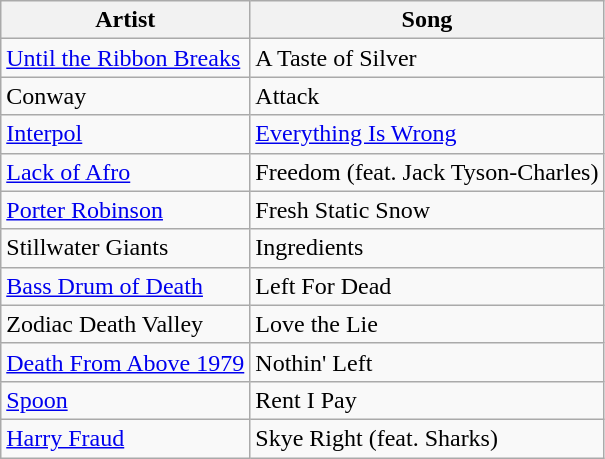<table class="wikitable">
<tr>
<th>Artist</th>
<th>Song</th>
</tr>
<tr>
<td><a href='#'>Until the Ribbon Breaks</a></td>
<td>A Taste of Silver</td>
</tr>
<tr>
<td>Conway</td>
<td>Attack</td>
</tr>
<tr>
<td><a href='#'>Interpol</a></td>
<td><a href='#'>Everything Is Wrong</a></td>
</tr>
<tr>
<td><a href='#'>Lack of Afro</a></td>
<td>Freedom (feat. Jack Tyson-Charles)</td>
</tr>
<tr>
<td><a href='#'>Porter Robinson</a></td>
<td>Fresh Static Snow</td>
</tr>
<tr>
<td>Stillwater Giants</td>
<td>Ingredients</td>
</tr>
<tr>
<td><a href='#'>Bass Drum of Death</a></td>
<td>Left For Dead</td>
</tr>
<tr>
<td>Zodiac Death Valley</td>
<td>Love the Lie</td>
</tr>
<tr>
<td><a href='#'>Death From Above 1979</a></td>
<td>Nothin' Left</td>
</tr>
<tr>
<td><a href='#'>Spoon</a></td>
<td>Rent I Pay</td>
</tr>
<tr>
<td><a href='#'>Harry Fraud</a></td>
<td>Skye Right (feat. Sharks)</td>
</tr>
</table>
